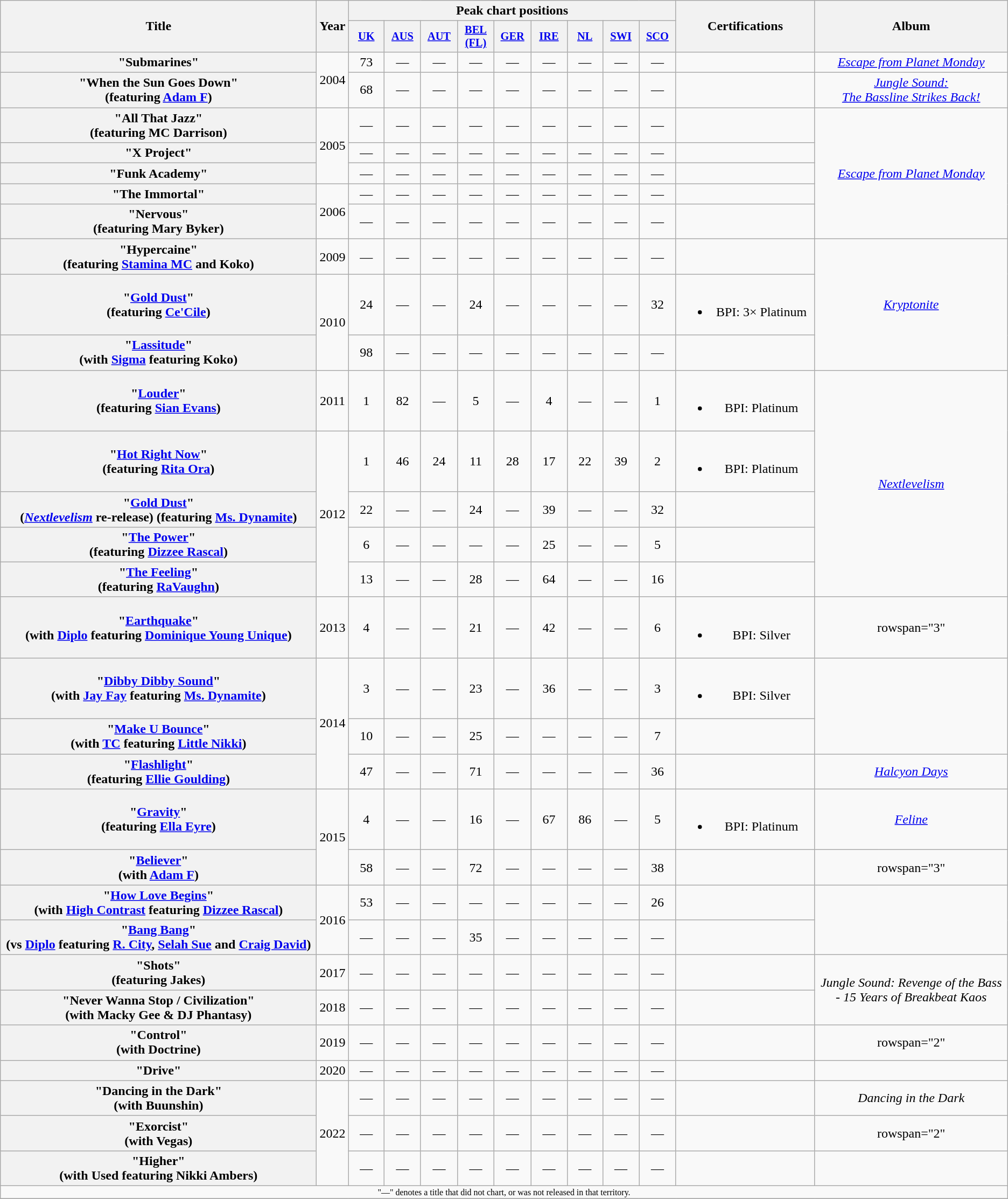<table class="wikitable plainrowheaders" style="text-align:center;">
<tr>
<th scope="col" rowspan="2" style="width:27em;">Title</th>
<th scope="col" rowspan="2" style="width:1em;">Year</th>
<th scope="col" colspan="9">Peak chart positions</th>
<th scope="col" rowspan="2" style="width:11em;">Certifications</th>
<th scope="col" rowspan="2" style="width:16em;">Album</th>
</tr>
<tr>
<th scope="col" style="width:3em;font-size:85%"><a href='#'>UK</a><br></th>
<th scope="col" style="width:3em;font-size:85%"><a href='#'>AUS</a><br></th>
<th scope="col" style="width:3em;font-size:85%"><a href='#'>AUT</a><br></th>
<th scope="col" style="width:3em;font-size:85%"><a href='#'>BEL<br>(FL)</a><br></th>
<th scope="col" style="width:3em;font-size:85%"><a href='#'>GER</a><br></th>
<th scope="col" style="width:3em;font-size:85%"><a href='#'>IRE</a><br></th>
<th scope="col" style="width:3em;font-size:85%"><a href='#'>NL</a><br></th>
<th scope="col" style="width:3em;font-size:85%"><a href='#'>SWI</a><br></th>
<th scope="col" style="width:3em;font-size:85%"><a href='#'>SCO</a><br></th>
</tr>
<tr>
<th scope="row">"Submarines"</th>
<td rowspan="2">2004</td>
<td>73</td>
<td>—</td>
<td>—</td>
<td>—</td>
<td>—</td>
<td>—</td>
<td>—</td>
<td>—</td>
<td>—</td>
<td></td>
<td><em><a href='#'>Escape from Planet Monday</a></em></td>
</tr>
<tr>
<th scope="row">"When the Sun Goes Down"<br><span>(featuring <a href='#'>Adam F</a>)</span></th>
<td>68</td>
<td>—</td>
<td>—</td>
<td>—</td>
<td>—</td>
<td>—</td>
<td>—</td>
<td>—</td>
<td>—</td>
<td></td>
<td><em><a href='#'>Jungle Sound:<br>The Bassline Strikes Back!</a></em></td>
</tr>
<tr>
<th scope="row">"All That Jazz"<br><span>(featuring MC Darrison)</span></th>
<td rowspan="3">2005</td>
<td>—</td>
<td>—</td>
<td>—</td>
<td>—</td>
<td>—</td>
<td>—</td>
<td>—</td>
<td>—</td>
<td>—</td>
<td></td>
<td rowspan="5"><em><a href='#'>Escape from Planet Monday</a></em></td>
</tr>
<tr>
<th scope="row">"X Project"</th>
<td>—</td>
<td>—</td>
<td>—</td>
<td>—</td>
<td>—</td>
<td>—</td>
<td>—</td>
<td>—</td>
<td>—</td>
<td></td>
</tr>
<tr>
<th scope="row">"Funk Academy"</th>
<td>—</td>
<td>—</td>
<td>—</td>
<td>—</td>
<td>—</td>
<td>—</td>
<td>—</td>
<td>—</td>
<td>—</td>
<td></td>
</tr>
<tr>
<th scope="row">"The Immortal"</th>
<td rowspan="2">2006</td>
<td>—</td>
<td>—</td>
<td>—</td>
<td>—</td>
<td>—</td>
<td>—</td>
<td>—</td>
<td>—</td>
<td>—</td>
<td></td>
</tr>
<tr>
<th scope="row">"Nervous"<br><span>(featuring Mary Byker)</span></th>
<td>—</td>
<td>—</td>
<td>—</td>
<td>—</td>
<td>—</td>
<td>—</td>
<td>—</td>
<td>—</td>
<td>—</td>
<td></td>
</tr>
<tr>
<th scope="row">"Hypercaine"<br><span>(featuring <a href='#'>Stamina MC</a> and Koko)</span></th>
<td>2009</td>
<td>—</td>
<td>—</td>
<td>—</td>
<td>—</td>
<td>—</td>
<td>—</td>
<td>—</td>
<td>—</td>
<td>—</td>
<td></td>
<td rowspan="3"><em><a href='#'>Kryptonite</a></em></td>
</tr>
<tr>
<th scope="row">"<a href='#'>Gold Dust</a>"<br><span>(featuring <a href='#'>Ce'Cile</a>)</span></th>
<td rowspan="2">2010</td>
<td>24</td>
<td>—</td>
<td>—</td>
<td>24</td>
<td>—</td>
<td>—</td>
<td>—</td>
<td>—</td>
<td>32</td>
<td><br><ul><li>BPI: 3× Platinum</li></ul></td>
</tr>
<tr>
<th scope="row">"<a href='#'>Lassitude</a>"<br><span>(with <a href='#'>Sigma</a> featuring Koko)</span></th>
<td>98</td>
<td>—</td>
<td>—</td>
<td>—</td>
<td>—</td>
<td>—</td>
<td>—</td>
<td>—</td>
<td>—</td>
<td></td>
</tr>
<tr>
<th scope="row">"<a href='#'>Louder</a>"<br><span>(featuring <a href='#'>Sian Evans</a>)</span></th>
<td>2011</td>
<td>1</td>
<td>82</td>
<td>—</td>
<td>5</td>
<td>—</td>
<td>4</td>
<td>—</td>
<td>—</td>
<td>1</td>
<td><br><ul><li>BPI: Platinum</li></ul></td>
<td rowspan="5"><em><a href='#'>Nextlevelism</a></em></td>
</tr>
<tr>
<th scope="row">"<a href='#'>Hot Right Now</a>"<br><span>(featuring <a href='#'>Rita Ora</a>)</span></th>
<td rowspan="4">2012</td>
<td>1</td>
<td>46</td>
<td>24</td>
<td>11</td>
<td>28</td>
<td>17</td>
<td>22</td>
<td>39</td>
<td>2</td>
<td><br><ul><li>BPI: Platinum</li></ul></td>
</tr>
<tr>
<th scope="row">"<a href='#'>Gold Dust</a>"<br><span>(<em><a href='#'>Nextlevelism</a></em> re-release)</span> <span>(featuring <a href='#'>Ms. Dynamite</a>)</span></th>
<td>22</td>
<td>—</td>
<td>—</td>
<td>24</td>
<td>—</td>
<td>39</td>
<td>—</td>
<td>—</td>
<td>32</td>
<td></td>
</tr>
<tr>
<th scope="row">"<a href='#'>The Power</a>"<br><span>(featuring <a href='#'>Dizzee Rascal</a>)</span></th>
<td>6</td>
<td>—</td>
<td>—</td>
<td>—</td>
<td>—</td>
<td>25</td>
<td>—</td>
<td>—</td>
<td>5</td>
<td></td>
</tr>
<tr>
<th scope="row">"<a href='#'>The Feeling</a>"<br><span>(featuring <a href='#'>RaVaughn</a>)</span></th>
<td>13</td>
<td>—</td>
<td>—</td>
<td>28</td>
<td>—</td>
<td>64</td>
<td>—</td>
<td>—</td>
<td>16</td>
<td></td>
</tr>
<tr>
<th scope="row">"<a href='#'>Earthquake</a>"<br><span>(with <a href='#'>Diplo</a> featuring <a href='#'>Dominique Young Unique</a>)</span></th>
<td>2013</td>
<td>4</td>
<td>—</td>
<td>—</td>
<td>21</td>
<td>—</td>
<td>42</td>
<td>—</td>
<td>—</td>
<td>6</td>
<td><br><ul><li>BPI: Silver</li></ul></td>
<td>rowspan="3" </td>
</tr>
<tr>
<th scope="row">"<a href='#'>Dibby Dibby Sound</a>"<br><span>(with <a href='#'>Jay Fay</a> featuring <a href='#'>Ms. Dynamite</a>)</span></th>
<td rowspan="3">2014</td>
<td>3</td>
<td>—</td>
<td>—</td>
<td>23</td>
<td>—</td>
<td>36</td>
<td>—</td>
<td>—</td>
<td>3</td>
<td><br><ul><li>BPI: Silver</li></ul></td>
</tr>
<tr>
<th scope="row">"<a href='#'>Make U Bounce</a>"<br><span>(with <a href='#'>TC</a> featuring <a href='#'>Little Nikki</a>)</span></th>
<td>10</td>
<td>—</td>
<td>—</td>
<td>25</td>
<td>—</td>
<td>—</td>
<td>—</td>
<td>—</td>
<td>7</td>
<td></td>
</tr>
<tr>
<th scope="row">"<a href='#'>Flashlight</a>"<br><span>(featuring <a href='#'>Ellie Goulding</a>)</span></th>
<td>47</td>
<td>—</td>
<td>—</td>
<td>71</td>
<td>—</td>
<td>—</td>
<td>—</td>
<td>—</td>
<td>36</td>
<td></td>
<td><em><a href='#'>Halcyon Days</a></em></td>
</tr>
<tr>
<th scope="row">"<a href='#'>Gravity</a>"<br><span>(featuring <a href='#'>Ella Eyre</a>)</span></th>
<td rowspan="2">2015</td>
<td>4</td>
<td>—</td>
<td>—</td>
<td>16</td>
<td>—</td>
<td>67</td>
<td>86</td>
<td>—</td>
<td>5</td>
<td><br><ul><li>BPI: Platinum</li></ul></td>
<td><em><a href='#'>Feline</a></em></td>
</tr>
<tr>
<th scope="row">"<a href='#'>Believer</a>"<br><span>(with <a href='#'>Adam F</a>)</span></th>
<td>58</td>
<td>—</td>
<td>—</td>
<td>72</td>
<td>—</td>
<td>—</td>
<td>—</td>
<td>—</td>
<td>38</td>
<td></td>
<td>rowspan="3" </td>
</tr>
<tr>
<th scope="row">"<a href='#'>How Love Begins</a>"<br><span>(with <a href='#'>High Contrast</a> featuring <a href='#'>Dizzee Rascal</a>)</span></th>
<td rowspan="2">2016</td>
<td>53</td>
<td>—</td>
<td>—</td>
<td>—</td>
<td>—</td>
<td>—</td>
<td>—</td>
<td>—</td>
<td>26</td>
<td></td>
</tr>
<tr>
<th scope="row">"<a href='#'>Bang Bang</a>"<br><span>(vs <a href='#'>Diplo</a> featuring <a href='#'>R. City</a>, <a href='#'>Selah Sue</a> and <a href='#'>Craig David</a>)</span></th>
<td>—</td>
<td>—</td>
<td>—</td>
<td>35</td>
<td>—</td>
<td>—</td>
<td>—</td>
<td>—</td>
<td>—</td>
<td></td>
</tr>
<tr>
<th scope="row">"Shots"<br><span>(featuring Jakes)</span></th>
<td>2017</td>
<td>—</td>
<td>—</td>
<td>—</td>
<td>—</td>
<td>—</td>
<td>—</td>
<td>—</td>
<td>—</td>
<td>—</td>
<td></td>
<td rowspan="2"><em>Jungle Sound: Revenge of the Bass - 15 Years of Breakbeat Kaos</em></td>
</tr>
<tr>
<th scope="row">"Never Wanna Stop / Civilization"<br><span>(with Macky Gee & DJ Phantasy)</span></th>
<td>2018</td>
<td>—</td>
<td>—</td>
<td>—</td>
<td>—</td>
<td>—</td>
<td>—</td>
<td>—</td>
<td>—</td>
<td>—</td>
<td></td>
</tr>
<tr>
<th scope="row">"Control"<br><span>(with Doctrine)</span></th>
<td>2019</td>
<td>—</td>
<td>—</td>
<td>—</td>
<td>—</td>
<td>—</td>
<td>—</td>
<td>—</td>
<td>—</td>
<td>—</td>
<td></td>
<td>rowspan="2" </td>
</tr>
<tr>
<th scope="row">"Drive"</th>
<td>2020</td>
<td>—</td>
<td>—</td>
<td>—</td>
<td>—</td>
<td>—</td>
<td>—</td>
<td>—</td>
<td>—</td>
<td>—</td>
<td></td>
</tr>
<tr>
<th scope="row">"Dancing in the Dark"<br><span>(with Buunshin)</span></th>
<td rowspan="3">2022</td>
<td>—</td>
<td>—</td>
<td>—</td>
<td>—</td>
<td>—</td>
<td>—</td>
<td>—</td>
<td>—</td>
<td>—</td>
<td></td>
<td><em>Dancing in the Dark</em></td>
</tr>
<tr>
<th scope="row">"Exorcist"<br><span>(with Vegas)</span></th>
<td>—</td>
<td>—</td>
<td>—</td>
<td>—</td>
<td>—</td>
<td>—</td>
<td>—</td>
<td>—</td>
<td>—</td>
<td></td>
<td>rowspan="2" </td>
</tr>
<tr>
<th scope="row">"Higher"<br><span>(with Used featuring Nikki Ambers)</span></th>
<td>—</td>
<td>—</td>
<td>—</td>
<td>—</td>
<td>—</td>
<td>—</td>
<td>—</td>
<td>—</td>
<td>—</td>
<td></td>
</tr>
<tr>
<td colspan="14" style="font-size:8pt">"—" denotes a title that did not chart, or was not released in that territory.</td>
</tr>
<tr>
</tr>
</table>
